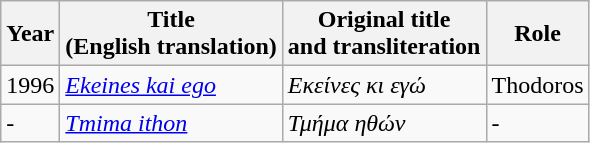<table class="wikitable">
<tr>
<th>Year</th>
<th>Title<br>(English translation)</th>
<th>Original title<br>and transliteration</th>
<th>Role</th>
</tr>
<tr>
<td>1996</td>
<td><em><a href='#'>Ekeines kai ego</a></em></td>
<td><em>Εκείνες κι εγώ</em></td>
<td>Thodoros</td>
</tr>
<tr>
<td>-</td>
<td><em><a href='#'>Tmima ithon</a></em></td>
<td><em>Τμήμα ηθών</em></td>
<td>-</td>
</tr>
</table>
